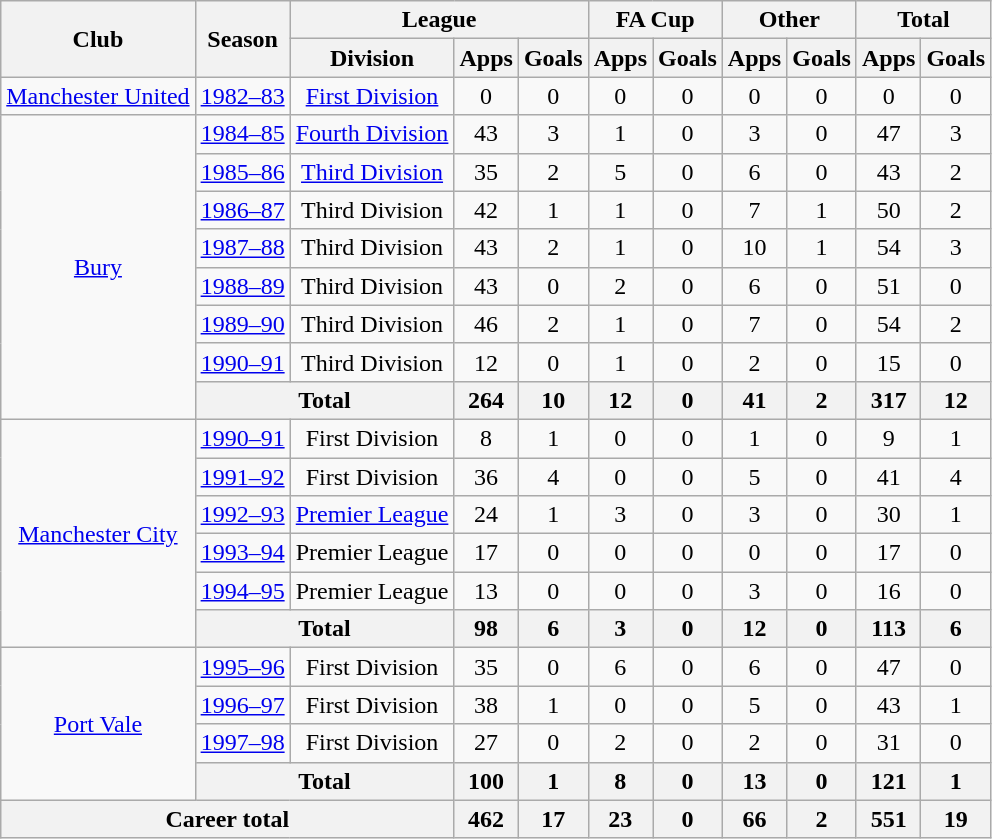<table class="wikitable" style="text-align: center;">
<tr>
<th rowspan="2">Club</th>
<th rowspan="2">Season</th>
<th colspan="3">League</th>
<th colspan="2">FA Cup</th>
<th colspan="2">Other</th>
<th colspan="2">Total</th>
</tr>
<tr>
<th>Division</th>
<th>Apps</th>
<th>Goals</th>
<th>Apps</th>
<th>Goals</th>
<th>Apps</th>
<th>Goals</th>
<th>Apps</th>
<th>Goals</th>
</tr>
<tr>
<td><a href='#'>Manchester United</a></td>
<td><a href='#'>1982–83</a></td>
<td><a href='#'>First Division</a></td>
<td>0</td>
<td>0</td>
<td>0</td>
<td>0</td>
<td>0</td>
<td>0</td>
<td>0</td>
<td>0</td>
</tr>
<tr>
<td rowspan="8"><a href='#'>Bury</a></td>
<td><a href='#'>1984–85</a></td>
<td><a href='#'>Fourth Division</a></td>
<td>43</td>
<td>3</td>
<td>1</td>
<td>0</td>
<td>3</td>
<td>0</td>
<td>47</td>
<td>3</td>
</tr>
<tr>
<td><a href='#'>1985–86</a></td>
<td><a href='#'>Third Division</a></td>
<td>35</td>
<td>2</td>
<td>5</td>
<td>0</td>
<td>6</td>
<td>0</td>
<td>43</td>
<td>2</td>
</tr>
<tr>
<td><a href='#'>1986–87</a></td>
<td>Third Division</td>
<td>42</td>
<td>1</td>
<td>1</td>
<td>0</td>
<td>7</td>
<td>1</td>
<td>50</td>
<td>2</td>
</tr>
<tr>
<td><a href='#'>1987–88</a></td>
<td>Third Division</td>
<td>43</td>
<td>2</td>
<td>1</td>
<td>0</td>
<td>10</td>
<td>1</td>
<td>54</td>
<td>3</td>
</tr>
<tr>
<td><a href='#'>1988–89</a></td>
<td>Third Division</td>
<td>43</td>
<td>0</td>
<td>2</td>
<td>0</td>
<td>6</td>
<td>0</td>
<td>51</td>
<td>0</td>
</tr>
<tr>
<td><a href='#'>1989–90</a></td>
<td>Third Division</td>
<td>46</td>
<td>2</td>
<td>1</td>
<td>0</td>
<td>7</td>
<td>0</td>
<td>54</td>
<td>2</td>
</tr>
<tr>
<td><a href='#'>1990–91</a></td>
<td>Third Division</td>
<td>12</td>
<td>0</td>
<td>1</td>
<td>0</td>
<td>2</td>
<td>0</td>
<td>15</td>
<td>0</td>
</tr>
<tr>
<th colspan="2">Total</th>
<th>264</th>
<th>10</th>
<th>12</th>
<th>0</th>
<th>41</th>
<th>2</th>
<th>317</th>
<th>12</th>
</tr>
<tr>
<td rowspan="6"><a href='#'>Manchester City</a></td>
<td><a href='#'>1990–91</a></td>
<td>First Division</td>
<td>8</td>
<td>1</td>
<td>0</td>
<td>0</td>
<td>1</td>
<td>0</td>
<td>9</td>
<td>1</td>
</tr>
<tr>
<td><a href='#'>1991–92</a></td>
<td>First Division</td>
<td>36</td>
<td>4</td>
<td>0</td>
<td>0</td>
<td>5</td>
<td>0</td>
<td>41</td>
<td>4</td>
</tr>
<tr>
<td><a href='#'>1992–93</a></td>
<td><a href='#'>Premier League</a></td>
<td>24</td>
<td>1</td>
<td>3</td>
<td>0</td>
<td>3</td>
<td>0</td>
<td>30</td>
<td>1</td>
</tr>
<tr>
<td><a href='#'>1993–94</a></td>
<td>Premier League</td>
<td>17</td>
<td>0</td>
<td>0</td>
<td>0</td>
<td>0</td>
<td>0</td>
<td>17</td>
<td>0</td>
</tr>
<tr>
<td><a href='#'>1994–95</a></td>
<td>Premier League</td>
<td>13</td>
<td>0</td>
<td>0</td>
<td>0</td>
<td>3</td>
<td>0</td>
<td>16</td>
<td>0</td>
</tr>
<tr>
<th colspan="2">Total</th>
<th>98</th>
<th>6</th>
<th>3</th>
<th>0</th>
<th>12</th>
<th>0</th>
<th>113</th>
<th>6</th>
</tr>
<tr>
<td rowspan="4"><a href='#'>Port Vale</a></td>
<td><a href='#'>1995–96</a></td>
<td>First Division</td>
<td>35</td>
<td>0</td>
<td>6</td>
<td>0</td>
<td>6</td>
<td>0</td>
<td>47</td>
<td>0</td>
</tr>
<tr>
<td><a href='#'>1996–97</a></td>
<td>First Division</td>
<td>38</td>
<td>1</td>
<td>0</td>
<td>0</td>
<td>5</td>
<td>0</td>
<td>43</td>
<td>1</td>
</tr>
<tr>
<td><a href='#'>1997–98</a></td>
<td>First Division</td>
<td>27</td>
<td>0</td>
<td>2</td>
<td>0</td>
<td>2</td>
<td>0</td>
<td>31</td>
<td>0</td>
</tr>
<tr>
<th colspan="2">Total</th>
<th>100</th>
<th>1</th>
<th>8</th>
<th>0</th>
<th>13</th>
<th>0</th>
<th>121</th>
<th>1</th>
</tr>
<tr>
<th colspan="3">Career total</th>
<th>462</th>
<th>17</th>
<th>23</th>
<th>0</th>
<th>66</th>
<th>2</th>
<th>551</th>
<th>19</th>
</tr>
</table>
